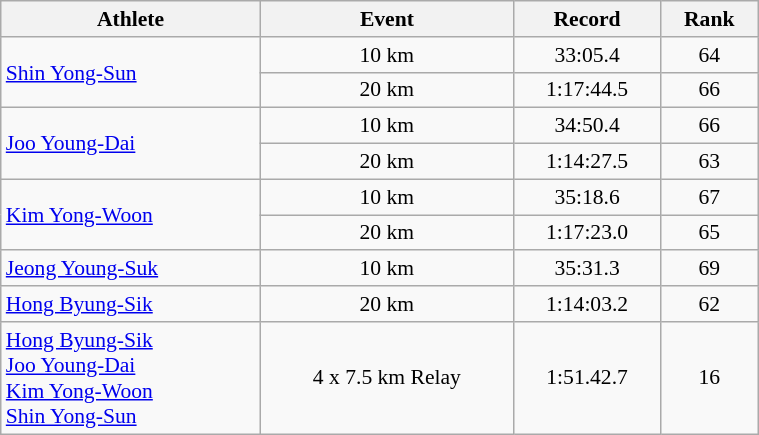<table class=wikitable style="font-size:90%; text-align:center; width:40%">
<tr>
<th>Athlete</th>
<th>Event</th>
<th>Record</th>
<th>Rank</th>
</tr>
<tr>
<td rowspan=2 align=left><a href='#'>Shin Yong-Sun</a></td>
<td>10 km</td>
<td>33:05.4</td>
<td>64</td>
</tr>
<tr>
<td>20 km</td>
<td>1:17:44.5</td>
<td>66</td>
</tr>
<tr>
<td rowspan=2 align=left><a href='#'>Joo Young-Dai</a></td>
<td>10 km</td>
<td>34:50.4</td>
<td>66</td>
</tr>
<tr>
<td>20 km</td>
<td>1:14:27.5</td>
<td>63</td>
</tr>
<tr>
<td rowspan=2 align=left><a href='#'>Kim Yong-Woon</a></td>
<td>10 km</td>
<td>35:18.6</td>
<td>67</td>
</tr>
<tr>
<td>20 km</td>
<td>1:17:23.0</td>
<td>65</td>
</tr>
<tr>
<td rowspan=1 align=left><a href='#'>Jeong Young-Suk</a></td>
<td>10 km</td>
<td>35:31.3</td>
<td>69</td>
</tr>
<tr>
<td rowspan=1 align=left><a href='#'>Hong Byung-Sik</a></td>
<td>20 km</td>
<td>1:14:03.2</td>
<td>62</td>
</tr>
<tr>
<td rowspan=1 align=left><a href='#'>Hong Byung-Sik</a><br><a href='#'>Joo Young-Dai</a> <br> <a href='#'>Kim Yong-Woon</a> <br> <a href='#'>Shin Yong-Sun</a></td>
<td>4 x 7.5 km Relay</td>
<td>1:51.42.7</td>
<td>16</td>
</tr>
</table>
